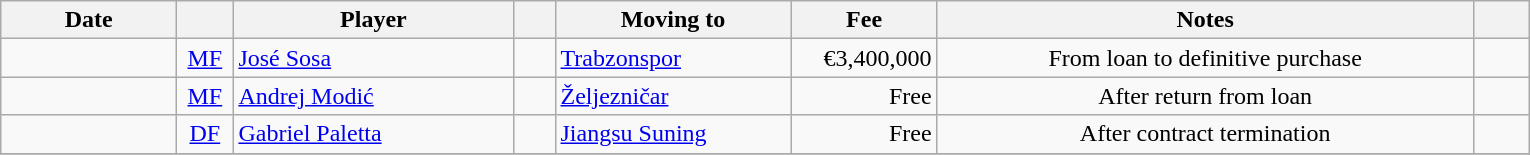<table class="wikitable sortable">
<tr>
<th style="width:110px">Date</th>
<th style="width:30px"></th>
<th style="width:180px">Player</th>
<th style="width:20px"></th>
<th style="width:150px">Moving to</th>
<th style="width:90px">Fee</th>
<th style="width:350px" class="unsortable">Notes</th>
<th style="width:30px"></th>
</tr>
<tr>
<td style="text-align:right"></td>
<td style="text-align:center"><a href='#'>MF</a></td>
<td> <a href='#'>José Sosa</a></td>
<td style="text-align:right"></td>
<td> <a href='#'>Trabzonspor</a></td>
<td style="text-align:right">€3,400,000</td>
<td style="text-align:center">From loan to definitive purchase</td>
<td></td>
</tr>
<tr>
<td style="text-align:right"></td>
<td style="text-align:center"><a href='#'>MF</a></td>
<td> <a href='#'>Andrej Modić</a></td>
<td style="text-align:right"></td>
<td> <a href='#'>Željezničar</a></td>
<td style="text-align:right">Free</td>
<td style="text-align:center">After return from loan</td>
<td></td>
</tr>
<tr>
<td style="text-align:right"></td>
<td style="text-align:center"><a href='#'>DF</a></td>
<td>  <a href='#'>Gabriel Paletta</a></td>
<td style="text-align:right"></td>
<td> <a href='#'>Jiangsu Suning</a></td>
<td style="text-align:right">Free</td>
<td style="text-align:center">After contract termination</td>
<td></td>
</tr>
<tr>
</tr>
</table>
